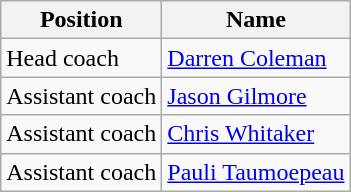<table class="wikitable">
<tr>
<th>Position</th>
<th>Name</th>
</tr>
<tr>
<td>Head coach</td>
<td> <a href='#'>Darren Coleman</a></td>
</tr>
<tr>
<td>Assistant coach</td>
<td> <a href='#'>Jason Gilmore</a></td>
</tr>
<tr>
<td>Assistant coach</td>
<td> <a href='#'>Chris Whitaker</a></td>
</tr>
<tr>
<td>Assistant coach</td>
<td> <a href='#'>Pauli Taumoepeau</a></td>
</tr>
</table>
